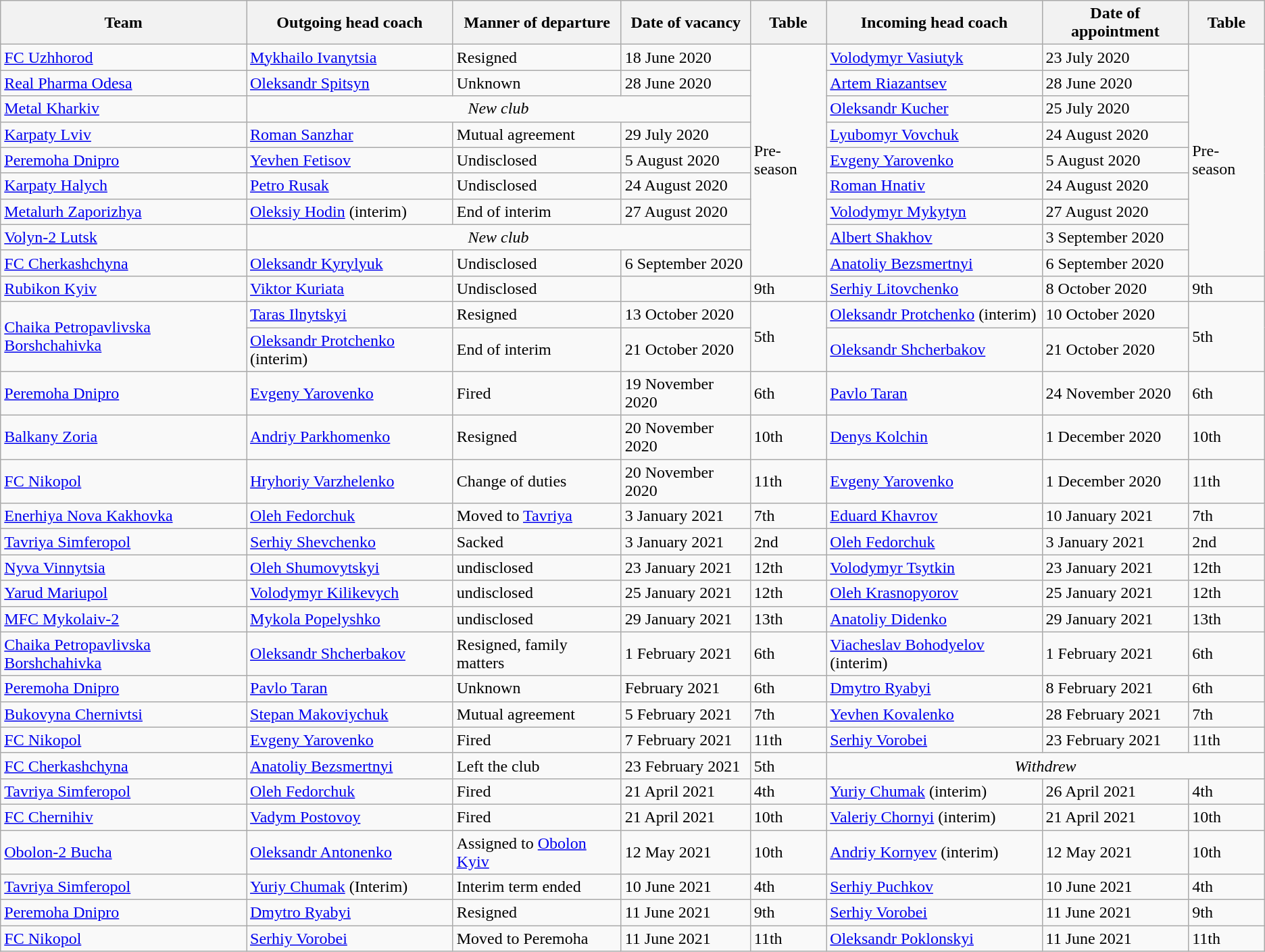<table class="wikitable sortable">
<tr>
<th>Team</th>
<th>Outgoing head coach</th>
<th>Manner of departure</th>
<th>Date of vacancy</th>
<th>Table</th>
<th>Incoming head coach</th>
<th>Date of appointment</th>
<th>Table</th>
</tr>
<tr>
<td><a href='#'>FC Uzhhorod</a></td>
<td> <a href='#'>Mykhailo Ivanytsia</a></td>
<td>Resigned</td>
<td>18 June 2020</td>
<td rowspan=9>Pre-season</td>
<td> <a href='#'>Volodymyr Vasiutyk</a></td>
<td>23 July 2020</td>
<td rowspan=9>Pre-season</td>
</tr>
<tr>
<td><a href='#'>Real Pharma Odesa</a></td>
<td> <a href='#'>Oleksandr Spitsyn</a></td>
<td>Unknown</td>
<td>28 June 2020</td>
<td> <a href='#'>Artem Riazantsev</a></td>
<td>28 June 2020</td>
</tr>
<tr>
<td><a href='#'>Metal Kharkiv</a></td>
<td colspan=3 align=center><em>New club</em></td>
<td> <a href='#'>Oleksandr Kucher</a></td>
<td>25 July 2020</td>
</tr>
<tr>
<td><a href='#'>Karpaty Lviv</a></td>
<td> <a href='#'>Roman Sanzhar</a></td>
<td>Mutual agreement</td>
<td>29 July 2020</td>
<td> <a href='#'>Lyubomyr Vovchuk</a></td>
<td>24 August 2020</td>
</tr>
<tr>
<td><a href='#'>Peremoha Dnipro</a></td>
<td> <a href='#'>Yevhen Fetisov</a></td>
<td>Undisclosed</td>
<td>5 August 2020</td>
<td> <a href='#'>Evgeny Yarovenko</a></td>
<td>5 August 2020</td>
</tr>
<tr>
<td><a href='#'>Karpaty Halych</a></td>
<td> <a href='#'>Petro Rusak</a></td>
<td>Undisclosed</td>
<td>24 August 2020</td>
<td> <a href='#'>Roman Hnativ</a></td>
<td>24 August 2020</td>
</tr>
<tr>
<td><a href='#'>Metalurh Zaporizhya</a></td>
<td> <a href='#'>Oleksiy Hodin</a> (interim)</td>
<td>End of interim</td>
<td>27 August 2020</td>
<td> <a href='#'>Volodymyr Mykytyn</a></td>
<td>27 August 2020</td>
</tr>
<tr>
<td><a href='#'>Volyn-2 Lutsk</a></td>
<td colspan=3 align=center><em>New club</em></td>
<td> <a href='#'>Albert Shakhov</a></td>
<td>3 September 2020</td>
</tr>
<tr>
<td><a href='#'>FC Cherkashchyna</a></td>
<td> <a href='#'>Oleksandr Kyrylyuk</a></td>
<td>Undisclosed</td>
<td>6 September 2020</td>
<td> <a href='#'>Anatoliy Bezsmertnyi</a></td>
<td>6 September 2020</td>
</tr>
<tr>
<td><a href='#'>Rubikon Kyiv</a></td>
<td> <a href='#'>Viktor Kuriata</a></td>
<td>Undisclosed</td>
<td></td>
<td>9th</td>
<td> <a href='#'>Serhiy Litovchenko</a></td>
<td>8 October 2020</td>
<td>9th</td>
</tr>
<tr>
<td rowspan=2><a href='#'>Chaika Petropavlivska Borshchahivka</a></td>
<td> <a href='#'>Taras Ilnytskyi</a></td>
<td>Resigned</td>
<td>13 October 2020</td>
<td rowspan=2>5th</td>
<td> <a href='#'>Oleksandr Protchenko</a> (interim)</td>
<td>10 October 2020</td>
<td rowspan=2>5th</td>
</tr>
<tr>
<td> <a href='#'>Oleksandr Protchenko</a> (interim)</td>
<td>End of interim</td>
<td>21 October 2020</td>
<td> <a href='#'>Oleksandr Shcherbakov</a></td>
<td>21 October 2020</td>
</tr>
<tr>
<td><a href='#'>Peremoha Dnipro</a></td>
<td> <a href='#'>Evgeny Yarovenko</a></td>
<td>Fired</td>
<td>19 November 2020</td>
<td>6th</td>
<td> <a href='#'>Pavlo Taran</a></td>
<td>24 November 2020</td>
<td>6th</td>
</tr>
<tr>
<td><a href='#'>Balkany Zoria</a></td>
<td> <a href='#'>Andriy Parkhomenko</a></td>
<td>Resigned</td>
<td>20 November 2020</td>
<td>10th</td>
<td> <a href='#'>Denys Kolchin</a></td>
<td>1 December 2020</td>
<td>10th</td>
</tr>
<tr>
<td><a href='#'>FC Nikopol</a></td>
<td> <a href='#'>Hryhoriy Varzhelenko</a></td>
<td>Change of duties</td>
<td>20 November 2020</td>
<td>11th</td>
<td> <a href='#'>Evgeny Yarovenko</a></td>
<td>1 December 2020</td>
<td>11th</td>
</tr>
<tr>
<td><a href='#'>Enerhiya Nova Kakhovka</a></td>
<td> <a href='#'>Oleh Fedorchuk</a></td>
<td>Moved to <a href='#'>Tavriya</a></td>
<td>3 January 2021</td>
<td>7th</td>
<td> <a href='#'>Eduard Khavrov</a></td>
<td>10 January 2021</td>
<td>7th</td>
</tr>
<tr>
<td><a href='#'>Tavriya Simferopol</a></td>
<td> <a href='#'>Serhiy Shevchenko</a></td>
<td>Sacked</td>
<td>3 January 2021</td>
<td>2nd</td>
<td> <a href='#'>Oleh Fedorchuk</a></td>
<td>3 January 2021</td>
<td>2nd</td>
</tr>
<tr>
<td><a href='#'>Nyva Vinnytsia</a></td>
<td> <a href='#'>Oleh Shumovytskyi</a></td>
<td>undisclosed</td>
<td>23 January 2021</td>
<td>12th</td>
<td> <a href='#'>Volodymyr Tsytkin</a></td>
<td>23 January 2021</td>
<td>12th</td>
</tr>
<tr>
<td><a href='#'>Yarud Mariupol</a></td>
<td> <a href='#'>Volodymyr Kilikevych</a></td>
<td>undisclosed</td>
<td>25 January 2021</td>
<td>12th</td>
<td> <a href='#'>Oleh Krasnopyorov</a></td>
<td>25 January 2021</td>
<td>12th</td>
</tr>
<tr>
<td><a href='#'>MFC Mykolaiv-2</a></td>
<td> <a href='#'>Mykola Popelyshko</a></td>
<td>undisclosed</td>
<td>29 January 2021</td>
<td>13th</td>
<td> <a href='#'>Anatoliy Didenko</a></td>
<td>29 January 2021</td>
<td>13th</td>
</tr>
<tr>
<td><a href='#'>Chaika Petropavlivska Borshchahivka</a></td>
<td> <a href='#'>Oleksandr Shcherbakov</a></td>
<td>Resigned, family matters</td>
<td>1 February 2021</td>
<td>6th</td>
<td> <a href='#'>Viacheslav Bohodyelov</a> (interim)</td>
<td>1 February 2021</td>
<td>6th</td>
</tr>
<tr>
<td><a href='#'>Peremoha Dnipro</a></td>
<td> <a href='#'>Pavlo Taran</a></td>
<td>Unknown</td>
<td>February 2021</td>
<td>6th</td>
<td> <a href='#'>Dmytro Ryabyi</a></td>
<td>8 February 2021</td>
<td>6th</td>
</tr>
<tr>
<td><a href='#'>Bukovyna Chernivtsi</a></td>
<td> <a href='#'>Stepan Makoviychuk</a></td>
<td>Mutual agreement</td>
<td>5 February 2021</td>
<td>7th</td>
<td> <a href='#'>Yevhen Kovalenko</a></td>
<td>28 February 2021</td>
<td>7th</td>
</tr>
<tr>
<td><a href='#'>FC Nikopol</a></td>
<td> <a href='#'>Evgeny Yarovenko</a></td>
<td>Fired</td>
<td>7 February 2021</td>
<td>11th</td>
<td> <a href='#'>Serhiy Vorobei</a></td>
<td>23 February 2021</td>
<td>11th</td>
</tr>
<tr>
<td><a href='#'>FC Cherkashchyna</a></td>
<td> <a href='#'>Anatoliy Bezsmertnyi</a></td>
<td>Left the club</td>
<td>23 February 2021</td>
<td>5th</td>
<td colspan=3 align=center><em>Withdrew</em></td>
</tr>
<tr>
<td><a href='#'>Tavriya Simferopol</a></td>
<td> <a href='#'>Oleh Fedorchuk</a></td>
<td>Fired</td>
<td>21 April 2021</td>
<td>4th</td>
<td> <a href='#'>Yuriy Chumak</a> (interim)</td>
<td>26 April 2021</td>
<td>4th</td>
</tr>
<tr>
<td><a href='#'>FC Chernihiv</a></td>
<td> <a href='#'>Vadym Postovoy</a></td>
<td>Fired</td>
<td>21 April 2021</td>
<td>10th</td>
<td> <a href='#'>Valeriy Chornyi</a> (interim)</td>
<td>21 April 2021</td>
<td>10th</td>
</tr>
<tr>
<td><a href='#'>Obolon-2 Bucha</a></td>
<td> <a href='#'>Oleksandr Antonenko</a></td>
<td>Assigned to <a href='#'>Obolon Kyiv</a></td>
<td>12 May 2021</td>
<td>10th</td>
<td> <a href='#'>Andriy Kornyev</a> (interim)</td>
<td>12 May 2021</td>
<td>10th</td>
</tr>
<tr>
<td><a href='#'>Tavriya Simferopol</a></td>
<td> <a href='#'>Yuriy Chumak</a> (Interim)</td>
<td>Interim term ended</td>
<td>10 June 2021</td>
<td>4th</td>
<td> <a href='#'>Serhiy Puchkov</a></td>
<td>10 June 2021</td>
<td>4th</td>
</tr>
<tr>
<td><a href='#'>Peremoha Dnipro</a></td>
<td> <a href='#'>Dmytro Ryabyi</a></td>
<td>Resigned</td>
<td>11 June 2021</td>
<td>9th</td>
<td> <a href='#'>Serhiy Vorobei</a></td>
<td>11 June 2021</td>
<td>9th</td>
</tr>
<tr>
<td><a href='#'>FC Nikopol</a></td>
<td> <a href='#'>Serhiy Vorobei</a></td>
<td>Moved to Peremoha</td>
<td>11 June 2021</td>
<td>11th</td>
<td> <a href='#'>Oleksandr Poklonskyi</a></td>
<td>11 June 2021</td>
<td>11th</td>
</tr>
</table>
